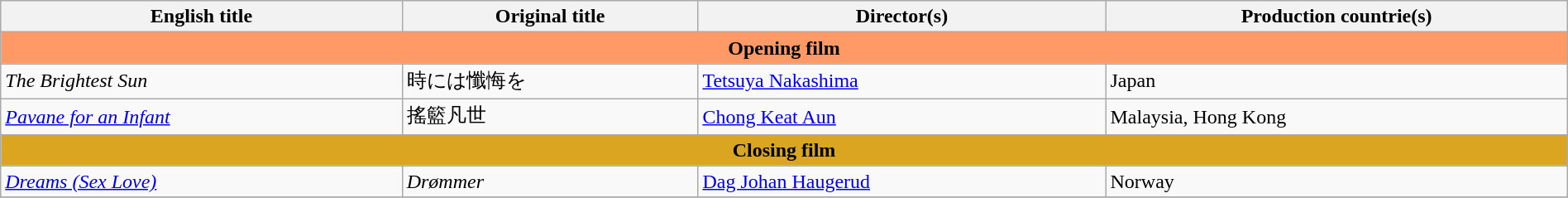<table class="sortable wikitable" style="width:100%; margin-bottom:4px" cellpadding="5">
<tr>
<th scope="col">English title</th>
<th scope="col">Original title</th>
<th scope="col">Director(s)</th>
<th scope="col">Production countrie(s)</th>
</tr>
<tr>
<th colspan="5" style="background:#FF9966"><strong>Opening film</strong></th>
</tr>
<tr>
<td><em>The Brightest Sun</em></td>
<td>時には懺悔を</td>
<td><a href='#'>Tetsuya Nakashima</a></td>
<td>Japan</td>
</tr>
<tr>
<td><em><a href='#'>Pavane for an Infant</a></em></td>
<td>搖籃凡世</td>
<td><a href='#'>Chong Keat Aun</a></td>
<td>Malaysia, Hong Kong</td>
</tr>
<tr>
<th colspan="5" style="background:#DAA520"><strong>Closing film</strong></th>
</tr>
<tr>
<td><em><a href='#'>Dreams (Sex Love)</a></em></td>
<td><em>Drømmer</em></td>
<td><a href='#'>Dag Johan Haugerud</a></td>
<td>Norway</td>
</tr>
<tr>
</tr>
</table>
